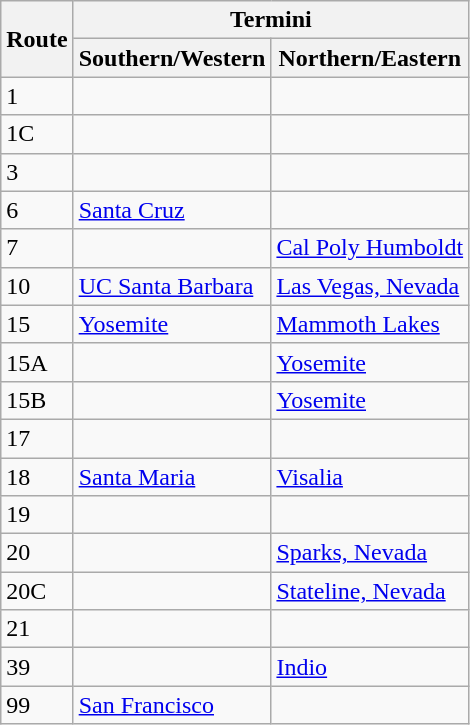<table class="wikitable">
<tr>
<th rowspan="2">Route</th>
<th colspan="2">Termini</th>
</tr>
<tr>
<th>Southern/Western</th>
<th>Northern/Eastern</th>
</tr>
<tr>
<td>1</td>
<td></td>
<td></td>
</tr>
<tr>
<td>1C</td>
<td></td>
<td></td>
</tr>
<tr>
<td>3</td>
<td></td>
<td></td>
</tr>
<tr>
<td>6</td>
<td><a href='#'>Santa Cruz</a></td>
<td></td>
</tr>
<tr>
<td>7</td>
<td></td>
<td><a href='#'>Cal Poly Humboldt</a></td>
</tr>
<tr>
<td>10</td>
<td><a href='#'>UC Santa Barbara</a></td>
<td><a href='#'>Las Vegas, Nevada</a></td>
</tr>
<tr>
<td>15</td>
<td><a href='#'>Yosemite</a></td>
<td><a href='#'>Mammoth Lakes</a></td>
</tr>
<tr>
<td>15A</td>
<td></td>
<td><a href='#'>Yosemite</a></td>
</tr>
<tr>
<td>15B</td>
<td></td>
<td><a href='#'>Yosemite</a></td>
</tr>
<tr>
<td>17</td>
<td></td>
<td></td>
</tr>
<tr>
<td>18</td>
<td><a href='#'>Santa Maria</a></td>
<td><a href='#'>Visalia</a></td>
</tr>
<tr>
<td>19</td>
<td></td>
<td></td>
</tr>
<tr>
<td>20</td>
<td></td>
<td><a href='#'>Sparks, Nevada</a></td>
</tr>
<tr>
<td>20C</td>
<td></td>
<td><a href='#'>Stateline, Nevada</a></td>
</tr>
<tr>
<td>21</td>
<td></td>
<td></td>
</tr>
<tr>
<td>39</td>
<td></td>
<td><a href='#'>Indio</a></td>
</tr>
<tr>
<td>99</td>
<td><a href='#'>San Francisco</a></td>
<td></td>
</tr>
</table>
